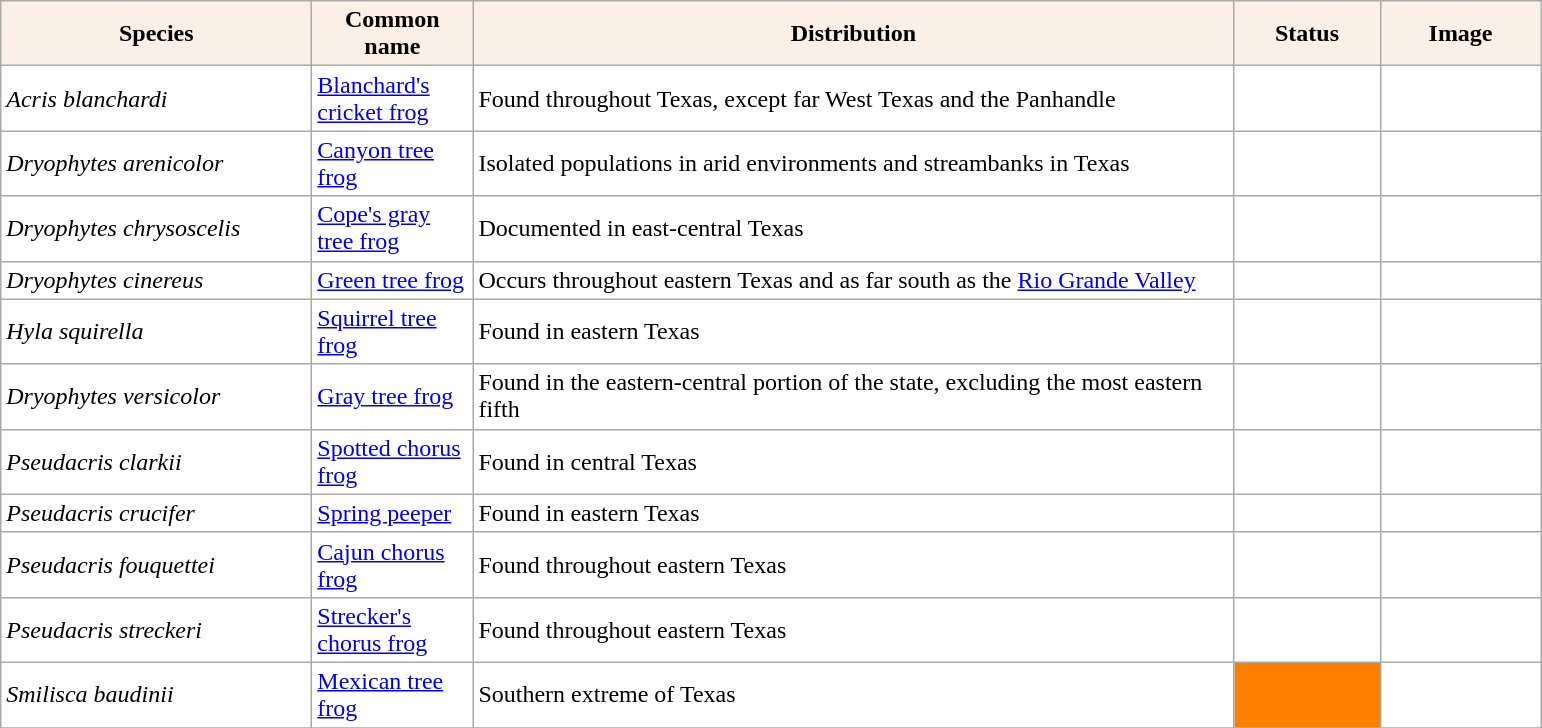<table class="sortable wikitable plainrowheaders" border="0" style="background:#ffffff" align="top" class="sortable wikitable">
<tr –>
<th scope="col" style="background-color:Linen; color:Black" width=200 px>Species</th>
<th scope="col" style="background-color:Linen; color:Black" width=100 px>Common name</th>
<th scope="col" style="background:Linen; color:Black" width=500 px>Distribution</th>
<th scope="col" style="background-color:Linen; color:Black" width=90 px>Status</th>
<th scope="col" style="background:Linen; color:Black" width=100 px>Image</th>
</tr>
<tr>
<td !scope="row" style="background:#ffffff"><em>Acris blanchardi</em></td>
<td><a href='#'>Blanchard's cricket frog</a></td>
<td>Found throughout Texas, except far West Texas and the Panhandle</td>
<td style="text-align:center;"></td>
<td></td>
</tr>
<tr>
<td !scope="row" style="background:#ffffff"><em>Dryophytes arenicolor</em></td>
<td><a href='#'>Canyon tree frog</a></td>
<td>Isolated populations in arid environments and streambanks in Texas</td>
<td style="text-align:center;"></td>
<td></td>
</tr>
<tr>
<td !scope="row" style="background:#ffffff"><em>Dryophytes chrysoscelis </em></td>
<td><a href='#'>Cope's gray tree frog</a></td>
<td>Documented in east-central Texas</td>
<td style="text-align:center;"></td>
<td></td>
</tr>
<tr>
<td !scope="row" style="background:#ffffff"><em>Dryophytes cinereus</em></td>
<td><a href='#'>Green tree frog</a></td>
<td>Occurs throughout eastern Texas and as far south as the <a href='#'>Rio Grande Valley</a></td>
<td style="text-align:center;"></td>
<td></td>
</tr>
<tr>
<td !scope="row" style="background:#ffffff"><em>Hyla squirella</em></td>
<td><a href='#'>Squirrel tree frog</a></td>
<td>Found in eastern Texas</td>
<td style="text-align:center;"></td>
<td></td>
</tr>
<tr>
<td !scope="row" style="background:#ffffff"><em>Dryophytes versicolor</em></td>
<td><a href='#'>Gray tree frog</a></td>
<td>Found in the eastern-central portion of the state, excluding the most eastern fifth</td>
<td style="text-align:center;"></td>
<td></td>
</tr>
<tr>
<td !scope="row" style="background:#ffffff"><em>Pseudacris clarkii</em></td>
<td><a href='#'>Spotted chorus frog</a></td>
<td>Found in central Texas</td>
<td style="text-align:center;"></td>
<td></td>
</tr>
<tr>
<td !scope="row" style="background:#ffffff"><em>Pseudacris crucifer</em></td>
<td><a href='#'>Spring peeper</a></td>
<td>Found in eastern Texas</td>
<td style="text-align:center;"></td>
<td></td>
</tr>
<tr>
<td !scope="row" style="background:#ffffff"><em>Pseudacris fouquettei</em></td>
<td><a href='#'>Cajun chorus frog</a></td>
<td>Found throughout eastern Texas</td>
<td style="text-align:center;"></td>
<td></td>
</tr>
<tr>
<td !scope="row" style="background:#ffffff"><em>Pseudacris streckeri</em></td>
<td><a href='#'>Strecker's chorus frog</a></td>
<td>Found throughout eastern Texas</td>
<td style="text-align:center;"></td>
<td></td>
</tr>
<tr>
<td !scope="row" style="background:#ffffff"><em>Smilisca baudinii</em></td>
<td><a href='#'>Mexican tree frog</a></td>
<td>Southern extreme of Texas</td>
<td style="background: #FF8000; text-align:center;"></td>
<td></td>
</tr>
<tr>
</tr>
</table>
